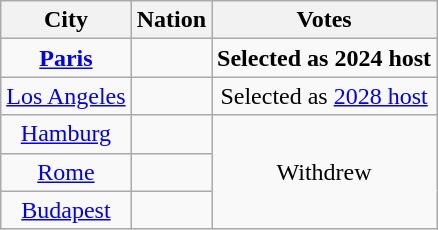<table class="wikitable" style="text-align: center;">
<tr>
<th scope="col">City</th>
<th scope="col">Nation</th>
<th scope="col">Votes</th>
</tr>
<tr>
<td><strong><a href='#'>Paris</a></strong></td>
<td align=left><strong></strong></td>
<td><strong>Selected as 2024 host</strong></td>
</tr>
<tr>
<td><a href='#'>Los Angeles</a></td>
<td align=left></td>
<td>Selected as <a href='#'>2028 host</a></td>
</tr>
<tr>
<td><a href='#'>Hamburg</a></td>
<td align=left></td>
<td rowspan="3">Withdrew</td>
</tr>
<tr>
<td><a href='#'>Rome</a></td>
<td align=left></td>
</tr>
<tr>
<td><a href='#'>Budapest</a></td>
<td align=left></td>
</tr>
</table>
